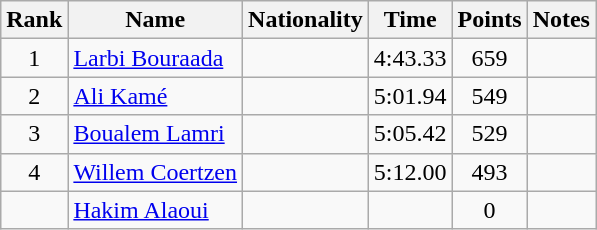<table class="wikitable sortable" style="text-align:center">
<tr>
<th>Rank</th>
<th>Name</th>
<th>Nationality</th>
<th>Time</th>
<th>Points</th>
<th>Notes</th>
</tr>
<tr>
<td>1</td>
<td align="left"><a href='#'>Larbi Bouraada</a></td>
<td align=left></td>
<td>4:43.33</td>
<td>659</td>
<td></td>
</tr>
<tr>
<td>2</td>
<td align="left"><a href='#'>Ali Kamé</a></td>
<td align=left></td>
<td>5:01.94</td>
<td>549</td>
<td></td>
</tr>
<tr>
<td>3</td>
<td align="left"><a href='#'>Boualem Lamri</a></td>
<td align=left></td>
<td>5:05.42</td>
<td>529</td>
<td></td>
</tr>
<tr>
<td>4</td>
<td align="left"><a href='#'>Willem Coertzen</a></td>
<td align=left></td>
<td>5:12.00</td>
<td>493</td>
<td></td>
</tr>
<tr>
<td></td>
<td align="left"><a href='#'>Hakim Alaoui</a></td>
<td align=left></td>
<td></td>
<td>0</td>
<td></td>
</tr>
</table>
